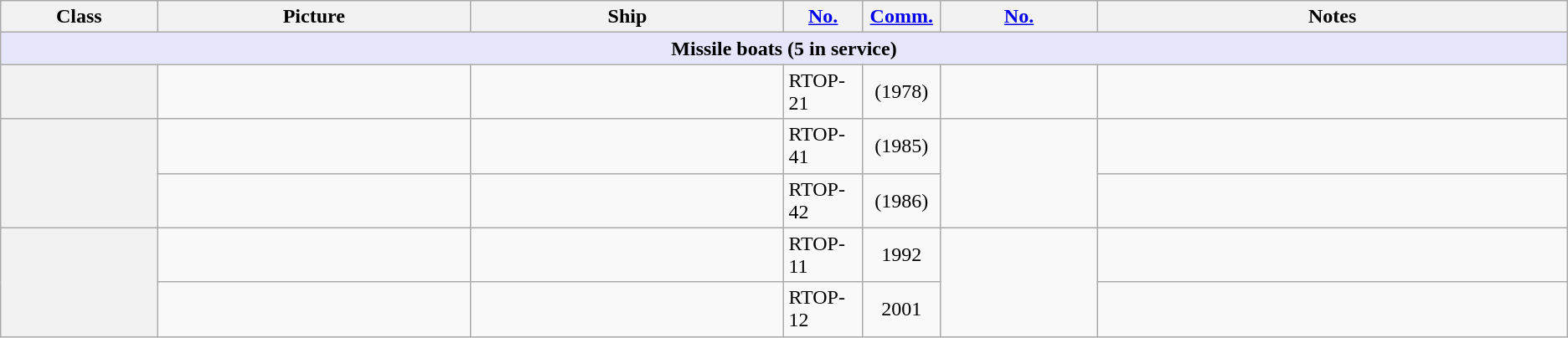<table class="wikitable">
<tr>
<th style="width:10%;">Class</th>
<th style="width:20%;">Picture</th>
<th style="width:20%;">Ship</th>
<th style="width: 5%;"><a href='#'>No.</a></th>
<th style="width: 5%;"><a href='#'>Comm.</a></th>
<th style="width:10%;"><a href='#'>No.</a></th>
<th style="width:30%;">Notes</th>
</tr>
<tr>
<th colspan="7" style="background: lavender;">Missile boats (5 in service)</th>
</tr>
<tr>
<th rowspan=1></th>
<td></td>
<td></td>
<td>RTOP-21</td>
<td align=center>(1978)<br></td>
<td align=center rowspan=1></td>
<td></td>
</tr>
<tr>
<th rowspan=2></th>
<td></td>
<td></td>
<td>RTOP-41</td>
<td align=center>(1985)<br></td>
<td align=center rowspan=2></td>
<td></td>
</tr>
<tr>
<td></td>
<td></td>
<td>RTOP-42</td>
<td align=center>(1986)<br></td>
<td></td>
</tr>
<tr>
<th rowspan=2></th>
<td></td>
<td></td>
<td>RTOP-11</td>
<td align=center>1992</td>
<td align=center rowspan=2></td>
<td></td>
</tr>
<tr>
<td></td>
<td></td>
<td>RTOP-12</td>
<td align=center>2001</td>
<td></td>
</tr>
</table>
